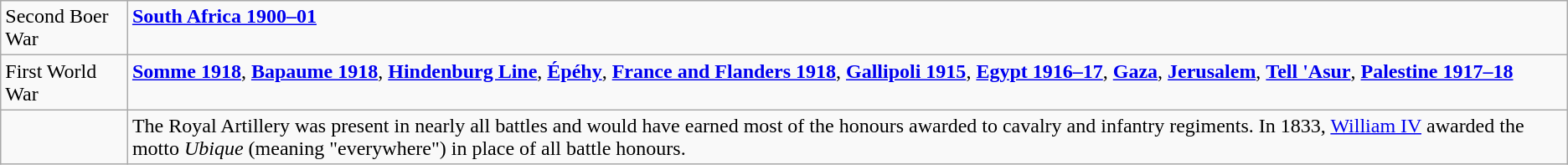<table class="wikitable">
<tr valign=top>
<td>Second Boer War</td>
<td><strong><a href='#'>South Africa 1900–01</a></strong></td>
</tr>
<tr valign=top>
<td>First World War</td>
<td><strong><a href='#'>Somme 1918</a></strong>, <strong><a href='#'>Bapaume 1918</a></strong>, <strong><a href='#'>Hindenburg Line</a></strong>, <strong><a href='#'>Épéhy</a></strong>, <strong><a href='#'>France and Flanders 1918</a></strong>, <strong><a href='#'>Gallipoli 1915</a></strong>, <strong><a href='#'>Egypt 1916–17</a></strong>, <strong><a href='#'>Gaza</a></strong>, <strong><a href='#'>Jerusalem</a></strong>, <strong><a href='#'>Tell 'Asur</a></strong>, <strong><a href='#'>Palestine 1917–18</a></strong></td>
</tr>
<tr valign=top>
<td></td>
<td>The Royal Artillery was present in nearly all battles and would have earned most of the honours awarded to cavalry and infantry regiments. In 1833, <a href='#'>William IV</a> awarded the motto <em>Ubique</em> (meaning "everywhere") in place of all battle honours.</td>
</tr>
</table>
